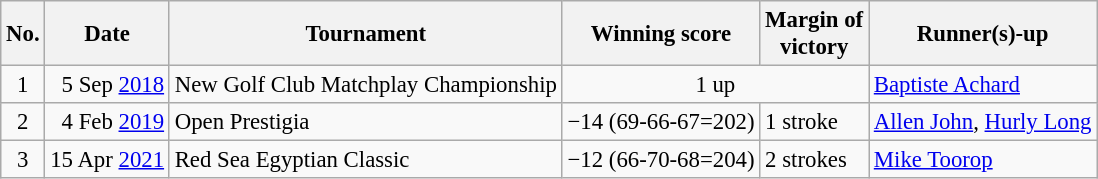<table class="wikitable" style="font-size:95%;">
<tr>
<th>No.</th>
<th>Date</th>
<th>Tournament</th>
<th>Winning score</th>
<th>Margin of<br>victory</th>
<th>Runner(s)-up</th>
</tr>
<tr>
<td align=center>1</td>
<td align=right>5 Sep <a href='#'>2018</a></td>
<td>New Golf Club Matchplay Championship</td>
<td colspan=2 align=center>1 up</td>
<td> <a href='#'>Baptiste Achard</a></td>
</tr>
<tr>
<td align=center>2</td>
<td align=right>4 Feb <a href='#'>2019</a></td>
<td>Open Prestigia</td>
<td>−14 (69-66-67=202)</td>
<td>1 stroke</td>
<td> <a href='#'>Allen John</a>,  <a href='#'>Hurly Long</a></td>
</tr>
<tr>
<td align=center>3</td>
<td align=right>15 Apr <a href='#'>2021</a></td>
<td>Red Sea Egyptian Classic</td>
<td>−12 (66-70-68=204)</td>
<td>2 strokes</td>
<td> <a href='#'>Mike Toorop</a></td>
</tr>
</table>
